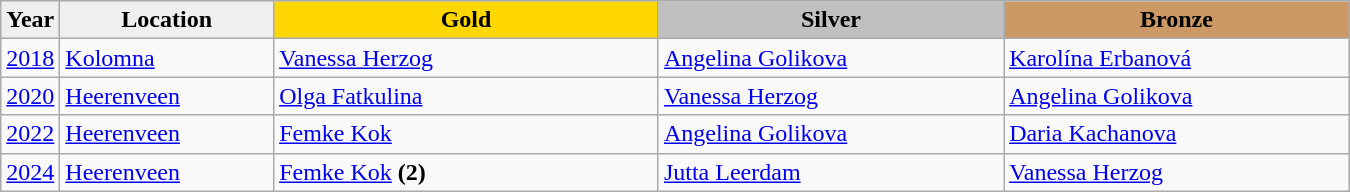<table class="wikitable sortable" style="width:900px;">
<tr>
<th style="width:3%; background:#efefef;">Year</th>
<th style="width:16%; background:#efefef;">Location</th>
<th style="width:29%; background:gold">Gold</th>
<th style="width:26%; background:silver">Silver</th>
<th style="width:26%; background:#CC9966">Bronze</th>
</tr>
<tr>
<td><a href='#'>2018</a></td>
<td><a href='#'>Kolomna</a></td>
<td> <a href='#'>Vanessa Herzog</a></td>
<td> <a href='#'>Angelina Golikova</a></td>
<td> <a href='#'>Karolína Erbanová</a></td>
</tr>
<tr>
<td><a href='#'>2020</a></td>
<td><a href='#'>Heerenveen</a></td>
<td> <a href='#'>Olga Fatkulina</a></td>
<td> <a href='#'>Vanessa Herzog</a></td>
<td> <a href='#'>Angelina Golikova</a></td>
</tr>
<tr>
<td><a href='#'>2022</a></td>
<td><a href='#'>Heerenveen</a></td>
<td> <a href='#'>Femke Kok</a></td>
<td> <a href='#'>Angelina Golikova</a></td>
<td> <a href='#'>Daria Kachanova</a></td>
</tr>
<tr>
<td><a href='#'>2024</a></td>
<td><a href='#'>Heerenveen</a></td>
<td> <a href='#'>Femke Kok</a> <strong>(2)</strong></td>
<td> <a href='#'>Jutta Leerdam</a></td>
<td> <a href='#'>Vanessa Herzog</a></td>
</tr>
</table>
